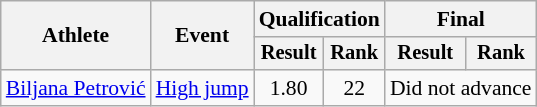<table class=wikitable style=font-size:90%;text-align:center>
<tr>
<th rowspan=2>Athlete</th>
<th rowspan=2>Event</th>
<th colspan=2>Qualification</th>
<th colspan=2>Final</th>
</tr>
<tr style=font-size:95%>
<th>Result</th>
<th>Rank</th>
<th>Result</th>
<th>Rank</th>
</tr>
<tr>
<td align=left><a href='#'>Biljana Petrović</a></td>
<td align=left><a href='#'>High jump</a></td>
<td>1.80</td>
<td>22</td>
<td colspan=2>Did not advance</td>
</tr>
</table>
